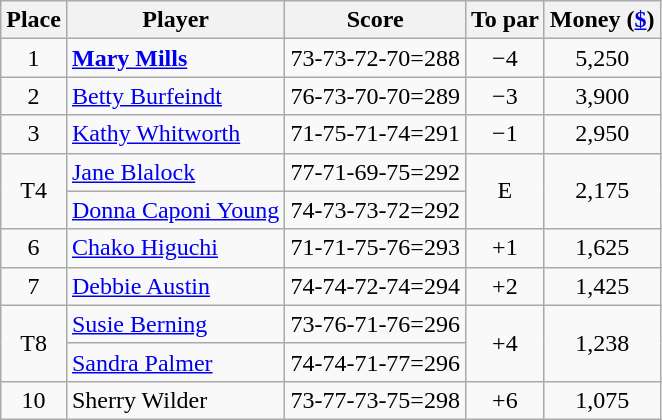<table class="wikitable">
<tr>
<th>Place</th>
<th>Player</th>
<th>Score</th>
<th>To par</th>
<th>Money (<a href='#'>$</a>)</th>
</tr>
<tr>
<td align=center>1</td>
<td> <strong><a href='#'>Mary Mills</a></strong></td>
<td>73-73-72-70=288</td>
<td align=center>−4</td>
<td align=center>5,250</td>
</tr>
<tr>
<td align=center>2</td>
<td> <a href='#'>Betty Burfeindt</a></td>
<td>76-73-70-70=289</td>
<td align=center>−3</td>
<td align=center>3,900</td>
</tr>
<tr>
<td align=center>3</td>
<td> <a href='#'>Kathy Whitworth</a></td>
<td>71-75-71-74=291</td>
<td align=center>−1</td>
<td align=center>2,950</td>
</tr>
<tr>
<td align=center rowspan=2>T4</td>
<td> <a href='#'>Jane Blalock</a></td>
<td>77-71-69-75=292</td>
<td align=center rowspan=2>E</td>
<td align=center rowspan=2>2,175</td>
</tr>
<tr>
<td> <a href='#'>Donna Caponi Young</a></td>
<td>74-73-73-72=292</td>
</tr>
<tr>
<td align=center>6</td>
<td> <a href='#'>Chako Higuchi</a></td>
<td>71-71-75-76=293</td>
<td align=center>+1</td>
<td align=center>1,625</td>
</tr>
<tr>
<td align=center>7</td>
<td> <a href='#'>Debbie Austin</a></td>
<td>74-74-72-74=294</td>
<td align=center>+2</td>
<td align=center>1,425</td>
</tr>
<tr>
<td align=center rowspan=2>T8</td>
<td> <a href='#'>Susie Berning</a></td>
<td>73-76-71-76=296</td>
<td align=center rowspan=2>+4</td>
<td align=center rowspan=2>1,238</td>
</tr>
<tr>
<td> <a href='#'>Sandra Palmer</a></td>
<td>74-74-71-77=296</td>
</tr>
<tr>
<td align=center>10</td>
<td> Sherry Wilder</td>
<td>73-77-73-75=298</td>
<td align=center>+6</td>
<td align=center>1,075</td>
</tr>
</table>
